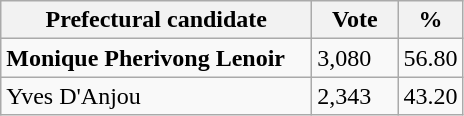<table class="wikitable">
<tr>
<th bgcolor="#DDDDFF" width="200px">Prefectural candidate</th>
<th bgcolor="#DDDDFF" width="50px">Vote</th>
<th bgcolor="#DDDDFF" width="30px">%</th>
</tr>
<tr>
<td><strong>Monique Pherivong Lenoir</strong></td>
<td>3,080</td>
<td>56.80</td>
</tr>
<tr>
<td>Yves D'Anjou</td>
<td>2,343</td>
<td>43.20</td>
</tr>
</table>
